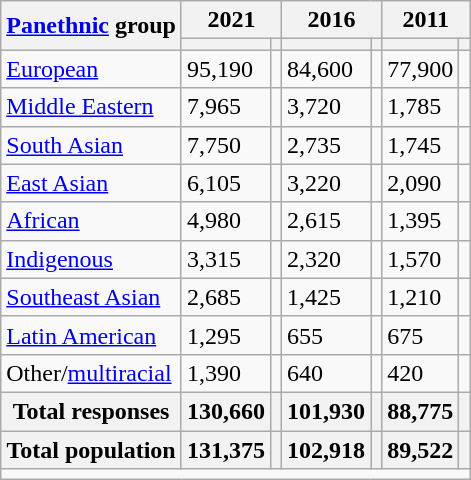<table class="wikitable collapsible sortable">
<tr>
<th rowspan="2"><a href='#'>Panethnic</a> group</th>
<th colspan="2">2021</th>
<th colspan="2">2016</th>
<th colspan="2">2011</th>
</tr>
<tr>
<th><a href='#'></a></th>
<th></th>
<th></th>
<th></th>
<th></th>
<th></th>
</tr>
<tr>
<td><a href='#'>European</a></td>
<td>95,190</td>
<td></td>
<td>84,600</td>
<td></td>
<td>77,900</td>
<td></td>
</tr>
<tr>
<td><a href='#'>Middle Eastern</a></td>
<td>7,965</td>
<td></td>
<td>3,720</td>
<td></td>
<td>1,785</td>
<td></td>
</tr>
<tr>
<td><a href='#'>South Asian</a></td>
<td>7,750</td>
<td></td>
<td>2,735</td>
<td></td>
<td>1,745</td>
<td></td>
</tr>
<tr>
<td><a href='#'>East Asian</a></td>
<td>6,105</td>
<td></td>
<td>3,220</td>
<td></td>
<td>2,090</td>
<td></td>
</tr>
<tr>
<td><a href='#'>African</a></td>
<td>4,980</td>
<td></td>
<td>2,615</td>
<td></td>
<td>1,395</td>
<td></td>
</tr>
<tr>
<td><a href='#'>Indigenous</a></td>
<td>3,315</td>
<td></td>
<td>2,320</td>
<td></td>
<td>1,570</td>
<td></td>
</tr>
<tr>
<td><a href='#'>Southeast Asian</a></td>
<td>2,685</td>
<td></td>
<td>1,425</td>
<td></td>
<td>1,210</td>
<td></td>
</tr>
<tr>
<td><a href='#'>Latin American</a></td>
<td>1,295</td>
<td></td>
<td>655</td>
<td></td>
<td>675</td>
<td></td>
</tr>
<tr>
<td>Other/<a href='#'>multiracial</a></td>
<td>1,390</td>
<td></td>
<td>640</td>
<td></td>
<td>420</td>
<td></td>
</tr>
<tr>
<th>Total responses</th>
<th>130,660</th>
<th></th>
<th>101,930</th>
<th></th>
<th>88,775</th>
<th></th>
</tr>
<tr class="sortbottom">
<th>Total population</th>
<th>131,375</th>
<th></th>
<th>102,918</th>
<th></th>
<th>89,522</th>
<th></th>
</tr>
<tr class="sortbottom">
<td colspan="15"></td>
</tr>
</table>
